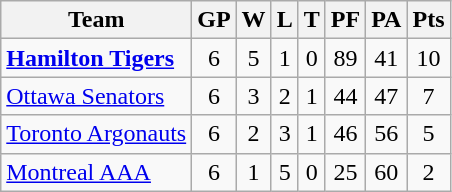<table class="wikitable">
<tr>
<th>Team</th>
<th>GP</th>
<th>W</th>
<th>L</th>
<th>T</th>
<th>PF</th>
<th>PA</th>
<th>Pts</th>
</tr>
<tr align="center">
<td align="left"><strong><a href='#'>Hamilton Tigers</a></strong></td>
<td>6</td>
<td>5</td>
<td>1</td>
<td>0</td>
<td>89</td>
<td>41</td>
<td>10</td>
</tr>
<tr align="center">
<td align="left"><a href='#'>Ottawa Senators</a></td>
<td>6</td>
<td>3</td>
<td>2</td>
<td>1</td>
<td>44</td>
<td>47</td>
<td>7</td>
</tr>
<tr align="center">
<td align="left"><a href='#'>Toronto Argonauts</a></td>
<td>6</td>
<td>2</td>
<td>3</td>
<td>1</td>
<td>46</td>
<td>56</td>
<td>5</td>
</tr>
<tr align="center">
<td align="left"><a href='#'>Montreal AAA</a></td>
<td>6</td>
<td>1</td>
<td>5</td>
<td>0</td>
<td>25</td>
<td>60</td>
<td>2</td>
</tr>
</table>
